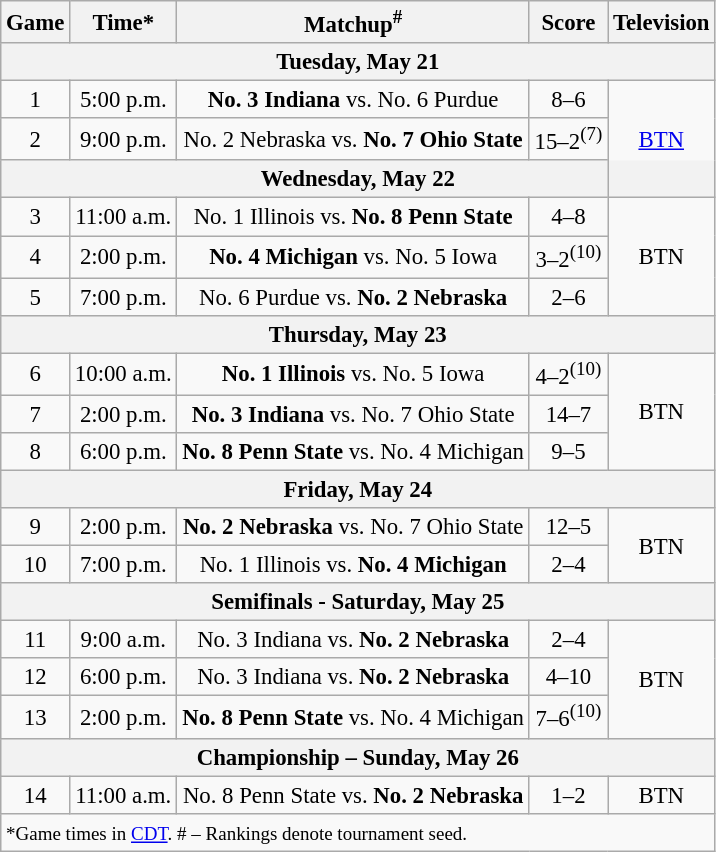<table class="wikitable" style="font-size: 95%">
<tr align="center">
<th>Game</th>
<th>Time*</th>
<th>Matchup<sup>#</sup></th>
<th>Score</th>
<th>Television</th>
</tr>
<tr>
<th colspan=7>Tuesday, May 21</th>
</tr>
<tr>
<td style="text-align:center;">1</td>
<td style="text-align:center;">5:00 p.m.</td>
<td style="text-align:center;"><strong>No. 3 Indiana</strong> vs. No. 6 Purdue</td>
<td style="text-align:center;">8–6</td>
<td rowspan=3 style="text-align:center;"><a href='#'>BTN</a></td>
</tr>
<tr>
<td style="text-align:center;">2</td>
<td style="text-align:center;">9:00 p.m.</td>
<td style="text-align:center;">No. 2 Nebraska vs. <strong>No. 7 Ohio State</strong></td>
<td style="text-align:center;">15–2<sup>(7)</sup></td>
</tr>
<tr>
<th colspan=7>Wednesday, May 22</th>
</tr>
<tr>
<td style="text-align:center;">3</td>
<td style="text-align:center;">11:00 a.m.</td>
<td style="text-align:center;">No. 1 Illinois vs. <strong>No. 8 Penn State</strong></td>
<td style="text-align:center;">4–8</td>
<td rowspan=3 style="text-align:center;">BTN</td>
</tr>
<tr>
<td style="text-align:center;">4</td>
<td style="text-align:center;">2:00 p.m.</td>
<td style="text-align:center;"><strong>No. 4 Michigan</strong> vs. No. 5 Iowa</td>
<td style="text-align:center;">3–2<sup>(10)</sup></td>
</tr>
<tr>
<td style="text-align:center;">5</td>
<td style="text-align:center;">7:00 p.m.</td>
<td style="text-align:center;">No. 6 Purdue vs. <strong>No. 2 Nebraska</strong></td>
<td style="text-align:center;">2–6</td>
</tr>
<tr>
<th colspan=7>Thursday, May 23</th>
</tr>
<tr>
<td style="text-align:center;">6</td>
<td style="text-align:center;">10:00 a.m.</td>
<td style="text-align:center;"><strong>No. 1 Illinois</strong> vs. No. 5 Iowa</td>
<td style="text-align:center;">4–2<sup>(10)</sup></td>
<td rowspan=3 style="text-align:center;">BTN</td>
</tr>
<tr>
<td style="text-align:center;">7</td>
<td style="text-align:center;">2:00 p.m.</td>
<td style="text-align:center;"><strong>No. 3 Indiana</strong> vs. No. 7 Ohio State</td>
<td style="text-align:center;">14–7</td>
</tr>
<tr>
<td style="text-align:center;">8</td>
<td style="text-align:center;">6:00 p.m.</td>
<td style="text-align:center;"><strong>No. 8 Penn State</strong> vs. No. 4 Michigan</td>
<td style="text-align:center;">9–5</td>
</tr>
<tr>
<th colspan=7>Friday, May 24</th>
</tr>
<tr>
<td style="text-align:center;">9</td>
<td style="text-align:center;">2:00 p.m.</td>
<td style="text-align:center;"><strong>No. 2 Nebraska</strong> vs. No. 7 Ohio State</td>
<td style="text-align:center;">12–5</td>
<td rowspan=2 style="text-align:center;">BTN</td>
</tr>
<tr>
<td style="text-align:center;">10</td>
<td style="text-align:center;">7:00 p.m.</td>
<td style="text-align:center;">No. 1 Illinois vs. <strong>No. 4 Michigan</strong></td>
<td style="text-align:center;">2–4</td>
</tr>
<tr>
<th colspan=7>Semifinals - Saturday, May 25</th>
</tr>
<tr>
<td style="text-align:center;">11</td>
<td style="text-align:center;">9:00 a.m.</td>
<td style="text-align:center;">No. 3 Indiana vs. <strong>No. 2 Nebraska</strong></td>
<td style="text-align:center;">2–4</td>
<td rowspan=3 style="text-align:center;">BTN</td>
</tr>
<tr>
<td style="text-align:center;">12</td>
<td style="text-align:center;">6:00 p.m.<br></td>
<td style="text-align:center;">No. 3 Indiana vs. <strong>No. 2 Nebraska</strong></td>
<td style="text-align:center;">4–10</td>
</tr>
<tr>
<td style="text-align:center;">13</td>
<td style="text-align:center;">2:00 p.m.</td>
<td style="text-align:center;"><strong>No. 8 Penn State</strong> vs. No. 4 Michigan</td>
<td style="text-align:center;">7–6<sup>(10)</sup></td>
</tr>
<tr>
<th colspan=7>Championship – Sunday, May 26</th>
</tr>
<tr>
<td style="text-align:center;">14</td>
<td style="text-align:center;">11:00 a.m.</td>
<td style="text-align:center;">No. 8 Penn State vs. <strong>No. 2 Nebraska</strong></td>
<td style="text-align:center;">1–2</td>
<td rowspan=1 style="text-align:center;">BTN</td>
</tr>
<tr>
<td colspan=7><small>*Game times in <a href='#'>CDT</a>. # – Rankings denote tournament seed.</small></td>
</tr>
</table>
